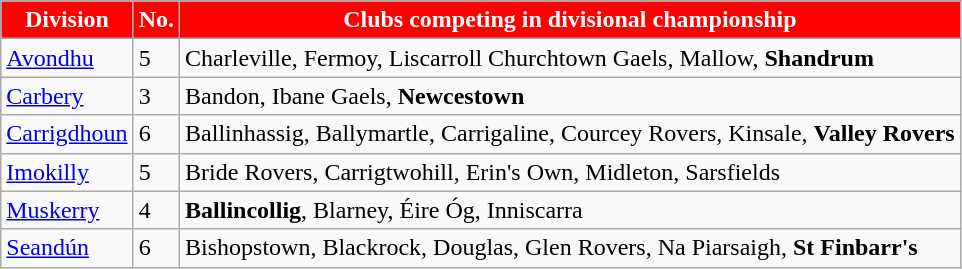<table class="wikitable sortable" style="text-align:left">
<tr>
<th style="background:red;color:white">Division</th>
<th style="background:red;color:white">No.</th>
<th style="background:red;color:white">Clubs competing in divisional championship</th>
</tr>
<tr>
<td><a href='#'>Avondhu</a></td>
<td>5</td>
<td>Charleville, Fermoy, Liscarroll Churchtown Gaels, Mallow, <strong>Shandrum</strong></td>
</tr>
<tr>
<td><a href='#'>Carbery</a></td>
<td>3</td>
<td>Bandon, Ibane Gaels, <strong>Newcestown</strong></td>
</tr>
<tr>
<td><a href='#'>Carrigdhoun</a></td>
<td>6</td>
<td>Ballinhassig, Ballymartle, Carrigaline, Courcey Rovers, Kinsale, <strong>Valley Rovers</strong></td>
</tr>
<tr>
<td><a href='#'>Imokilly</a></td>
<td>5</td>
<td>Bride Rovers, Carrigtwohill, Erin's Own, Midleton, Sarsfields</td>
</tr>
<tr>
<td><a href='#'>Muskerry</a></td>
<td>4</td>
<td><strong>Ballincollig</strong>, Blarney, Éire Óg, Inniscarra</td>
</tr>
<tr>
<td><a href='#'>Seandún</a></td>
<td>6</td>
<td>Bishopstown, Blackrock, Douglas, Glen Rovers, Na Piarsaigh, <strong>St Finbarr's</strong></td>
</tr>
</table>
